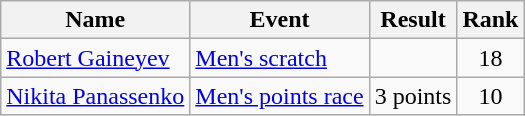<table class="wikitable sortable">
<tr>
<th>Name</th>
<th>Event</th>
<th>Result</th>
<th>Rank</th>
</tr>
<tr>
<td><a href='#'>Robert Gaineyev</a></td>
<td><a href='#'>Men's scratch</a></td>
<td></td>
<td align=center>18</td>
</tr>
<tr>
<td><a href='#'>Nikita Panassenko</a></td>
<td><a href='#'>Men's points race</a></td>
<td>3 points</td>
<td align=center>10</td>
</tr>
</table>
